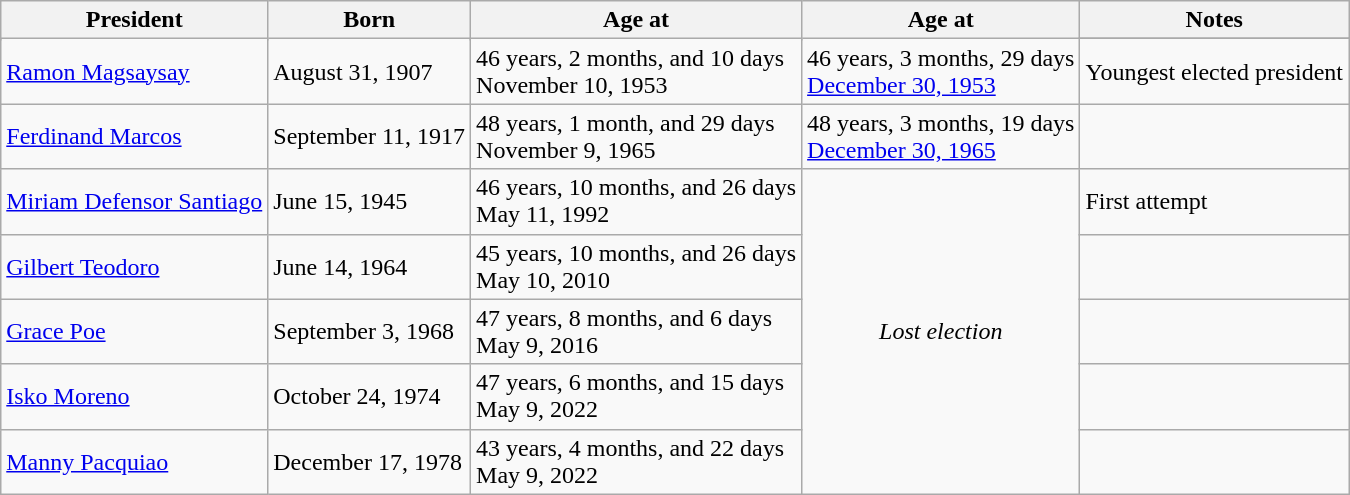<table class="sortable wikitable sticky-header-multi sort-under col1right">
<tr>
<th rowspan="2" scope="col">President</th>
<th rowspan="2" scope="col">Born</th>
<th rowspan="2" scope="col">Age at </th>
<th rowspan="2" scope="col">Age at </th>
<th>Notes</th>
</tr>
<tr>
</tr>
<tr>
<td><a href='#'>Ramon Magsaysay</a></td>
<td>August 31, 1907</td>
<td>46 years, 2 months, and 10 days<br>November 10, 1953</td>
<td>46 years, 3 months, 29 days<br><a href='#'>December 30, 1953</a></td>
<td>Youngest elected president</td>
</tr>
<tr>
<td><a href='#'>Ferdinand Marcos</a></td>
<td>September 11, 1917</td>
<td>48 years, 1 month, and 29 days<br>November 9, 1965</td>
<td>48 years, 3 months, 19 days<br><a href='#'>December 30, 1965</a></td>
<td></td>
</tr>
<tr>
<td><a href='#'>Miriam Defensor Santiago</a></td>
<td>June 15, 1945</td>
<td>46 years, 10 months, and 26 days<br>May 11, 1992</td>
<td rowspan="5" style="text-align: center"><em>Lost election</em></td>
<td>First attempt</td>
</tr>
<tr>
<td><a href='#'>Gilbert Teodoro</a></td>
<td>June 14, 1964</td>
<td>45 years, 10 months, and 26 days<br>May 10, 2010</td>
<td></td>
</tr>
<tr>
<td><a href='#'>Grace Poe</a></td>
<td>September 3, 1968</td>
<td>47 years, 8 months, and 6 days<br>May 9, 2016</td>
<td></td>
</tr>
<tr>
<td><a href='#'>Isko Moreno</a></td>
<td>October 24, 1974</td>
<td>47 years, 6 months, and 15 days<br>May 9, 2022</td>
<td></td>
</tr>
<tr>
<td><a href='#'>Manny Pacquiao</a></td>
<td>December 17, 1978</td>
<td>43 years, 4 months, and 22 days<br>May 9, 2022</td>
<td></td>
</tr>
</table>
